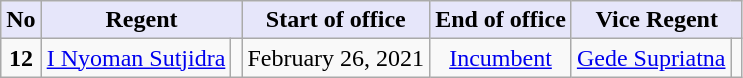<table class="wikitable sortable" style="text-align:center;">
<tr>
<th style="background: lavender;">No</th>
<th style="background: lavender;" colspan=2>Regent</th>
<th style="background: lavender;">Start of office</th>
<th style="background: lavender;">End of office</th>
<th style="background: lavender;" colspan=2>Vice Regent</th>
</tr>
<tr>
<td><strong>12</strong></td>
<td>  <a href='#'>I Nyoman Sutjidra</a></td>
<td bgcolor=></td>
<td>February 26, 2021</td>
<td><a href='#'>Incumbent</a></td>
<td> <a href='#'>Gede Supriatna</a></td>
<td bgcolor=></td>
</tr>
</table>
